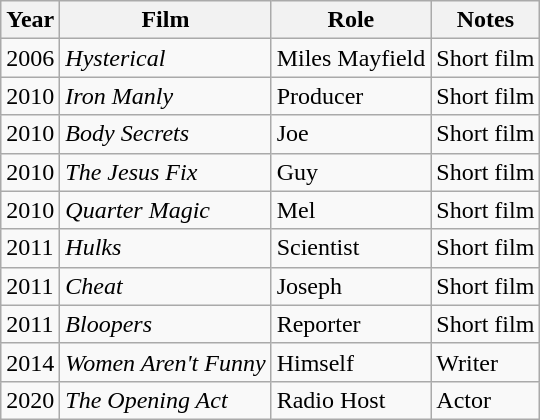<table class="wikitable">
<tr>
<th>Year</th>
<th>Film</th>
<th>Role</th>
<th>Notes</th>
</tr>
<tr>
<td>2006</td>
<td><em>Hysterical</em></td>
<td>Miles Mayfield</td>
<td>Short film</td>
</tr>
<tr>
<td>2010</td>
<td><em>Iron Manly</em></td>
<td>Producer</td>
<td>Short film</td>
</tr>
<tr>
<td>2010</td>
<td><em>Body Secrets</em></td>
<td>Joe</td>
<td>Short film</td>
</tr>
<tr>
<td>2010</td>
<td><em>The Jesus Fix</em></td>
<td>Guy</td>
<td>Short film</td>
</tr>
<tr>
<td>2010</td>
<td><em>Quarter Magic</em></td>
<td>Mel</td>
<td>Short film</td>
</tr>
<tr>
<td>2011</td>
<td><em>Hulks</em></td>
<td>Scientist</td>
<td>Short film</td>
</tr>
<tr>
<td>2011</td>
<td><em>Cheat</em></td>
<td>Joseph</td>
<td>Short film</td>
</tr>
<tr>
<td>2011</td>
<td><em>Bloopers</em></td>
<td>Reporter</td>
<td>Short film</td>
</tr>
<tr>
<td>2014</td>
<td><em>Women Aren't Funny</em></td>
<td>Himself</td>
<td>Writer</td>
</tr>
<tr>
<td>2020</td>
<td><em>The Opening Act</em></td>
<td>Radio Host</td>
<td>Actor</td>
</tr>
</table>
